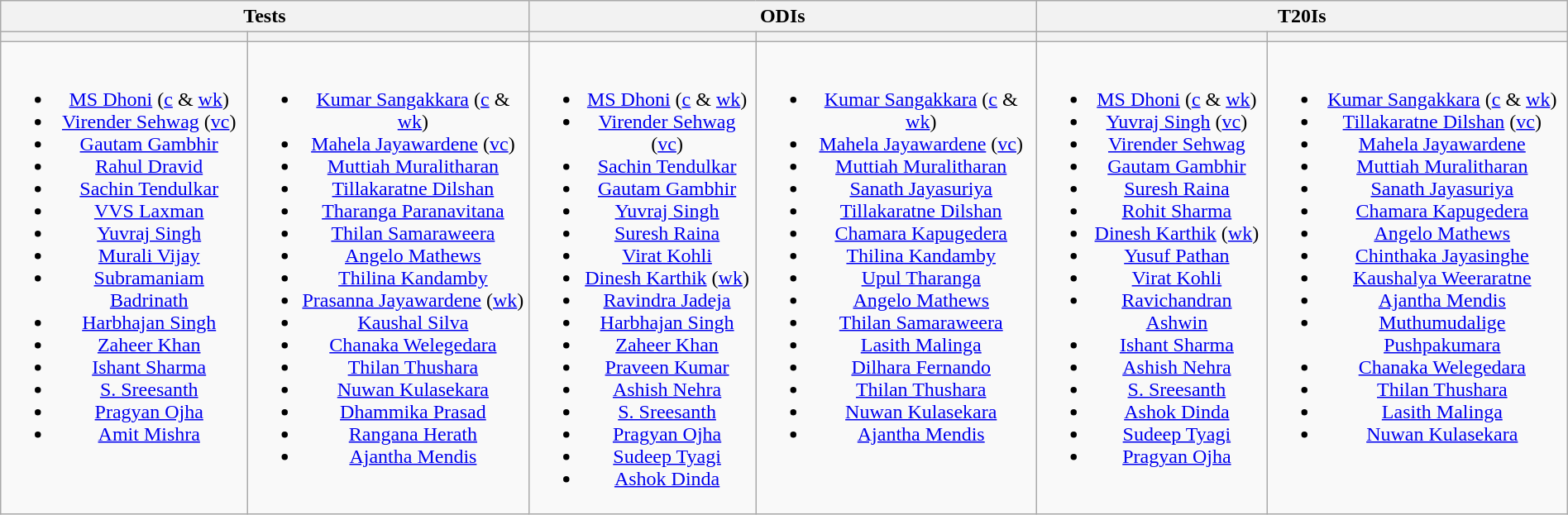<table class="wikitable" style="text-align:center; margin:auto">
<tr>
<th colspan="2">Tests</th>
<th colspan="2">ODIs</th>
<th colspan="2">T20Is</th>
</tr>
<tr>
<th></th>
<th></th>
<th></th>
<th></th>
<th></th>
<th></th>
</tr>
<tr style="vertical-align:top">
<td><br><ul><li><a href='#'>MS Dhoni</a> (<a href='#'>c</a> & <a href='#'>wk</a>)</li><li><a href='#'>Virender Sehwag</a> (<a href='#'>vc</a>)</li><li><a href='#'>Gautam Gambhir</a></li><li><a href='#'>Rahul Dravid</a></li><li><a href='#'>Sachin Tendulkar</a></li><li><a href='#'>VVS Laxman</a></li><li><a href='#'>Yuvraj Singh</a></li><li><a href='#'>Murali Vijay</a></li><li><a href='#'>Subramaniam Badrinath</a></li><li><a href='#'>Harbhajan Singh</a></li><li><a href='#'>Zaheer Khan</a></li><li><a href='#'>Ishant Sharma</a></li><li><a href='#'>S. Sreesanth</a></li><li><a href='#'>Pragyan Ojha</a></li><li><a href='#'>Amit Mishra</a></li></ul></td>
<td><br><ul><li><a href='#'>Kumar Sangakkara</a> (<a href='#'>c</a> & <a href='#'>wk</a>)</li><li><a href='#'>Mahela Jayawardene</a> (<a href='#'>vc</a>)</li><li><a href='#'>Muttiah Muralitharan</a></li><li><a href='#'>Tillakaratne Dilshan</a></li><li><a href='#'>Tharanga Paranavitana</a></li><li><a href='#'>Thilan Samaraweera</a></li><li><a href='#'>Angelo Mathews</a></li><li><a href='#'>Thilina Kandamby</a></li><li><a href='#'>Prasanna Jayawardene</a> (<a href='#'>wk</a>)</li><li><a href='#'>Kaushal Silva</a></li><li><a href='#'>Chanaka Welegedara</a></li><li><a href='#'>Thilan Thushara</a></li><li><a href='#'>Nuwan Kulasekara</a></li><li><a href='#'>Dhammika Prasad</a></li><li><a href='#'>Rangana Herath</a></li><li><a href='#'>Ajantha Mendis</a></li></ul></td>
<td><br><ul><li><a href='#'>MS Dhoni</a> (<a href='#'>c</a> & <a href='#'>wk</a>)</li><li><a href='#'>Virender Sehwag</a> (<a href='#'>vc</a>)</li><li><a href='#'>Sachin Tendulkar</a></li><li><a href='#'>Gautam Gambhir</a></li><li><a href='#'>Yuvraj Singh</a></li><li><a href='#'>Suresh Raina</a></li><li><a href='#'>Virat Kohli</a></li><li><a href='#'>Dinesh Karthik</a> (<a href='#'>wk</a>)</li><li><a href='#'>Ravindra Jadeja</a></li><li><a href='#'>Harbhajan Singh</a></li><li><a href='#'>Zaheer Khan</a></li><li><a href='#'>Praveen Kumar</a></li><li><a href='#'>Ashish Nehra</a></li><li><a href='#'>S. Sreesanth</a></li><li><a href='#'>Pragyan Ojha</a></li><li><a href='#'>Sudeep Tyagi</a></li><li><a href='#'>Ashok Dinda</a></li></ul></td>
<td><br><ul><li><a href='#'>Kumar Sangakkara</a> (<a href='#'>c</a> & <a href='#'>wk</a>)</li><li><a href='#'>Mahela Jayawardene</a> (<a href='#'>vc</a>)</li><li><a href='#'>Muttiah Muralitharan</a></li><li><a href='#'>Sanath Jayasuriya</a></li><li><a href='#'>Tillakaratne Dilshan</a></li><li><a href='#'>Chamara Kapugedera</a></li><li><a href='#'>Thilina Kandamby</a></li><li><a href='#'>Upul Tharanga</a></li><li><a href='#'>Angelo Mathews</a></li><li><a href='#'>Thilan Samaraweera</a></li><li><a href='#'>Lasith Malinga</a></li><li><a href='#'>Dilhara Fernando</a></li><li><a href='#'>Thilan Thushara</a></li><li><a href='#'>Nuwan Kulasekara</a></li><li><a href='#'>Ajantha Mendis</a></li></ul></td>
<td><br><ul><li><a href='#'>MS Dhoni</a> (<a href='#'>c</a> & <a href='#'>wk</a>)</li><li><a href='#'>Yuvraj Singh</a> (<a href='#'>vc</a>)</li><li><a href='#'>Virender Sehwag</a></li><li><a href='#'>Gautam Gambhir</a></li><li><a href='#'>Suresh Raina</a></li><li><a href='#'>Rohit Sharma</a></li><li><a href='#'>Dinesh Karthik</a> (<a href='#'>wk</a>)</li><li><a href='#'>Yusuf Pathan</a></li><li><a href='#'>Virat Kohli</a></li><li><a href='#'>Ravichandran Ashwin</a></li><li><a href='#'>Ishant Sharma</a></li><li><a href='#'>Ashish Nehra</a></li><li><a href='#'>S. Sreesanth</a></li><li><a href='#'>Ashok Dinda</a></li><li><a href='#'>Sudeep Tyagi</a></li><li><a href='#'>Pragyan Ojha</a></li></ul></td>
<td><br><ul><li><a href='#'>Kumar Sangakkara</a> (<a href='#'>c</a> & <a href='#'>wk</a>)</li><li><a href='#'>Tillakaratne Dilshan</a> (<a href='#'>vc</a>)</li><li><a href='#'>Mahela Jayawardene</a></li><li><a href='#'>Muttiah Muralitharan</a></li><li><a href='#'>Sanath Jayasuriya</a></li><li><a href='#'>Chamara Kapugedera</a></li><li><a href='#'>Angelo Mathews</a></li><li><a href='#'>Chinthaka Jayasinghe</a></li><li><a href='#'>Kaushalya Weeraratne</a></li><li><a href='#'>Ajantha Mendis</a></li><li><a href='#'>Muthumudalige Pushpakumara</a></li><li><a href='#'>Chanaka Welegedara</a></li><li><a href='#'>Thilan Thushara</a></li><li><a href='#'>Lasith Malinga</a></li><li><a href='#'>Nuwan Kulasekara</a></li></ul></td>
</tr>
</table>
